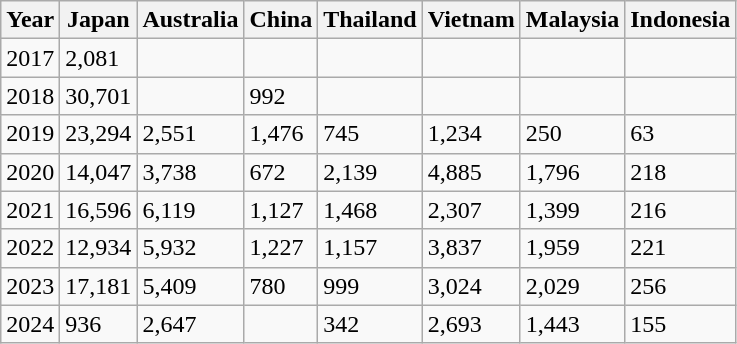<table class="wikitable">
<tr>
<th>Year</th>
<th>Japan</th>
<th>Australia</th>
<th>China</th>
<th>Thailand</th>
<th>Vietnam</th>
<th>Malaysia</th>
<th>Indonesia</th>
</tr>
<tr>
<td>2017</td>
<td>2,081</td>
<td></td>
<td></td>
<td></td>
<td></td>
<td></td>
<td></td>
</tr>
<tr>
<td>2018</td>
<td>30,701</td>
<td></td>
<td>992</td>
<td></td>
<td></td>
<td></td>
<td></td>
</tr>
<tr>
<td>2019</td>
<td>23,294</td>
<td>2,551</td>
<td>1,476</td>
<td>745</td>
<td>1,234</td>
<td>250</td>
<td>63</td>
</tr>
<tr>
<td>2020</td>
<td>14,047</td>
<td>3,738</td>
<td>672</td>
<td>2,139</td>
<td>4,885</td>
<td>1,796</td>
<td>218</td>
</tr>
<tr>
<td>2021</td>
<td>16,596</td>
<td>6,119</td>
<td>1,127</td>
<td>1,468</td>
<td>2,307</td>
<td>1,399</td>
<td>216</td>
</tr>
<tr>
<td>2022</td>
<td>12,934</td>
<td>5,932</td>
<td>1,227</td>
<td>1,157</td>
<td>3,837</td>
<td>1,959</td>
<td>221</td>
</tr>
<tr>
<td>2023</td>
<td>17,181</td>
<td>5,409</td>
<td>780</td>
<td>999</td>
<td>3,024</td>
<td>2,029</td>
<td>256</td>
</tr>
<tr>
<td>2024</td>
<td>936</td>
<td>2,647</td>
<td></td>
<td>342</td>
<td>2,693</td>
<td>1,443</td>
<td>155</td>
</tr>
</table>
